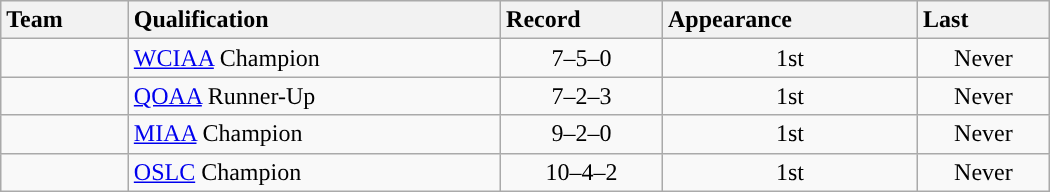<table class="wikitable sortable" style="text-align: center;" width=700>
<tr style="background:#efefef; text-align:center">
<th style="text-align:left">Team</th>
<th style="text-align:left">Qualification</th>
<th style="text-align:left">Record</th>
<th style="text-align:left">Appearance</th>
<th style="text-align:left">Last</th>
</tr>
<tr style="text-align:center">
<td style="text-align:left; "><a href='#'></a></td>
<td style="text-align:left"><a href='#'>WCIAA</a> Champion</td>
<td style="text-align:center">7–5–0</td>
<td style="text-align:center">1st</td>
<td style="text-align:center">Never</td>
</tr>
<tr style="text-align:center">
<td style="text-align:left; "><a href='#'></a></td>
<td style="text-align:left"><a href='#'>QOAA</a> Runner-Up</td>
<td style="text-align:center">7–2–3</td>
<td style="text-align:center">1st</td>
<td style="text-align:center">Never</td>
</tr>
<tr style="text-align:center">
<td style="text-align:left; "><a href='#'></a></td>
<td style="text-align:left"><a href='#'>MIAA</a> Champion</td>
<td style="text-align:center">9–2–0</td>
<td style="text-align:center">1st</td>
<td style="text-align:center">Never</td>
</tr>
<tr style="text-align:center">
<td style="text-align:left; "><a href='#'></a></td>
<td style="text-align:left"><a href='#'>OSLC</a> Champion</td>
<td style="text-align:center">10–4–2</td>
<td style="text-align:center">1st</td>
<td style="text-align:center">Never</td>
</tr>
</table>
